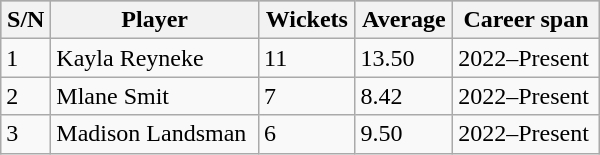<table class="wikitable"  style="width: 400px;">
<tr bgcolor=#bdb76b>
<th>S/N</th>
<th>Player</th>
<th>Wickets</th>
<th>Average</th>
<th>Career span</th>
</tr>
<tr>
<td>1</td>
<td>Kayla Reyneke</td>
<td>11</td>
<td>13.50</td>
<td>2022–Present</td>
</tr>
<tr>
<td>2</td>
<td>Mlane Smit</td>
<td>7</td>
<td>8.42</td>
<td>2022–Present</td>
</tr>
<tr>
<td>3</td>
<td>Madison Landsman</td>
<td>6</td>
<td>9.50</td>
<td>2022–Present</td>
</tr>
</table>
